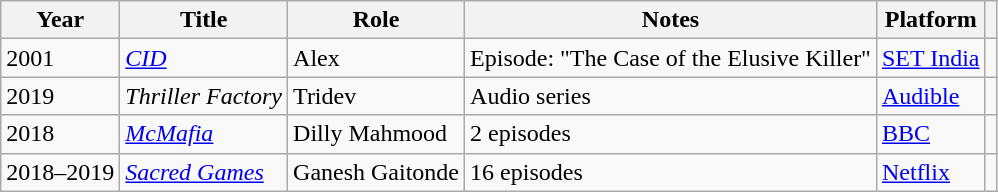<table class="wikitable plainrowheaders sortable">
<tr>
<th scope="col">Year</th>
<th scope="col">Title</th>
<th scope="col">Role</th>
<th scope="col" class="unsortable">Notes</th>
<th scope="col" class="unsortable">Platform</th>
<th scope="col" class="unsortable"></th>
</tr>
<tr>
<td>2001</td>
<td><a href='#'><em>CID</em></a></td>
<td>Alex</td>
<td>Episode: "The Case of the Elusive Killer"</td>
<td><a href='#'>SET India</a></td>
<td></td>
</tr>
<tr>
<td>2019</td>
<td><em>Thriller Factory</em></td>
<td>Tridev</td>
<td>Audio series</td>
<td><a href='#'>Audible</a></td>
<td align="center"></td>
</tr>
<tr>
<td>2018</td>
<td><em><a href='#'>McMafia</a></em></td>
<td>Dilly Mahmood</td>
<td>2 episodes</td>
<td><a href='#'>BBC</a></td>
<td></td>
</tr>
<tr>
<td>2018–2019</td>
<td><em><a href='#'>Sacred Games</a></em></td>
<td>Ganesh Gaitonde</td>
<td>16 episodes</td>
<td><a href='#'>Netflix</a></td>
<td align="center"></td>
</tr>
</table>
